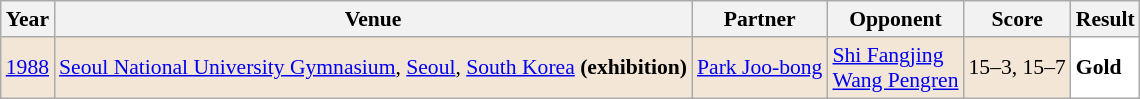<table class="sortable wikitable" style="font-size:90%;">
<tr>
<th>Year</th>
<th>Venue</th>
<th>Partner</th>
<th>Opponent</th>
<th>Score</th>
<th>Result</th>
</tr>
<tr style="background:#F3E6D7">
<td align="center"><a href='#'>1988</a></td>
<td align="left"><a href='#'>Seoul National University Gymnasium</a>, <a href='#'>Seoul</a>, <a href='#'>South Korea</a> <strong>(exhibition)</strong></td>
<td align="left"> <a href='#'>Park Joo-bong</a></td>
<td align="left"> <a href='#'>Shi Fangjing</a><br> <a href='#'>Wang Pengren</a></td>
<td align="left">15–3, 15–7</td>
<td style="text-align:left; background:white"> <strong>Gold</strong></td>
</tr>
</table>
